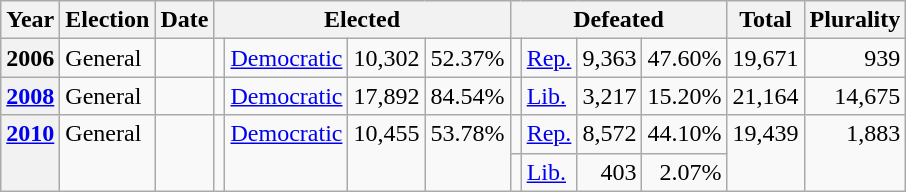<table class=wikitable>
<tr>
<th>Year</th>
<th>Election</th>
<th>Date</th>
<th ! colspan="4">Elected</th>
<th ! colspan="4">Defeated</th>
<th>Total</th>
<th>Plurality</th>
</tr>
<tr>
<th valign="top">2006</th>
<td valign="top">General</td>
<td valign="top"></td>
<td valign="top"></td>
<td valign="top" ><a href='#'>Democratic</a></td>
<td valign="top" align="right">10,302</td>
<td valign="top" align="right">52.37%</td>
<td valign="top"></td>
<td valign="top" ><a href='#'>Rep.</a></td>
<td valign="top" align="right">9,363</td>
<td valign="top" align="right">47.60%</td>
<td valign="top" align="right">19,671</td>
<td valign="top" align="right">939</td>
</tr>
<tr>
<th valign="top"><a href='#'>2008</a></th>
<td valign="top">General</td>
<td valign="top"></td>
<td valign="top"></td>
<td valign="top" ><a href='#'>Democratic</a></td>
<td valign="top" align="right">17,892</td>
<td valign="top" align="right">84.54%</td>
<td valign="top"></td>
<td valign="top" ><a href='#'>Lib.</a></td>
<td valign="top" align="right">3,217</td>
<td valign="top" align="right">15.20%</td>
<td valign="top" align="right">21,164</td>
<td valign="top" align="right">14,675</td>
</tr>
<tr>
<th valign="top" rowspan="2"><a href='#'>2010</a></th>
<td valign="top" rowspan="2">General</td>
<td valign="top" rowspan="2"></td>
<td valign="top" rowspan="2"></td>
<td valign="top" rowspan="2" ><a href='#'>Democratic</a></td>
<td valign="top" rowspan="2" align="right">10,455</td>
<td valign="top" rowspan="2" align="right">53.78%</td>
<td valign="top"></td>
<td valign="top" ><a href='#'>Rep.</a></td>
<td valign="top" align="right">8,572</td>
<td valign="top" align="right">44.10%</td>
<td valign="top" rowspan="2" align="right">19,439</td>
<td valign="top" rowspan="2" align="right">1,883</td>
</tr>
<tr>
<td valign="top"></td>
<td valign="top" ><a href='#'>Lib.</a></td>
<td valign="top" align="right">403</td>
<td valign="top" align="right">2.07%</td>
</tr>
</table>
